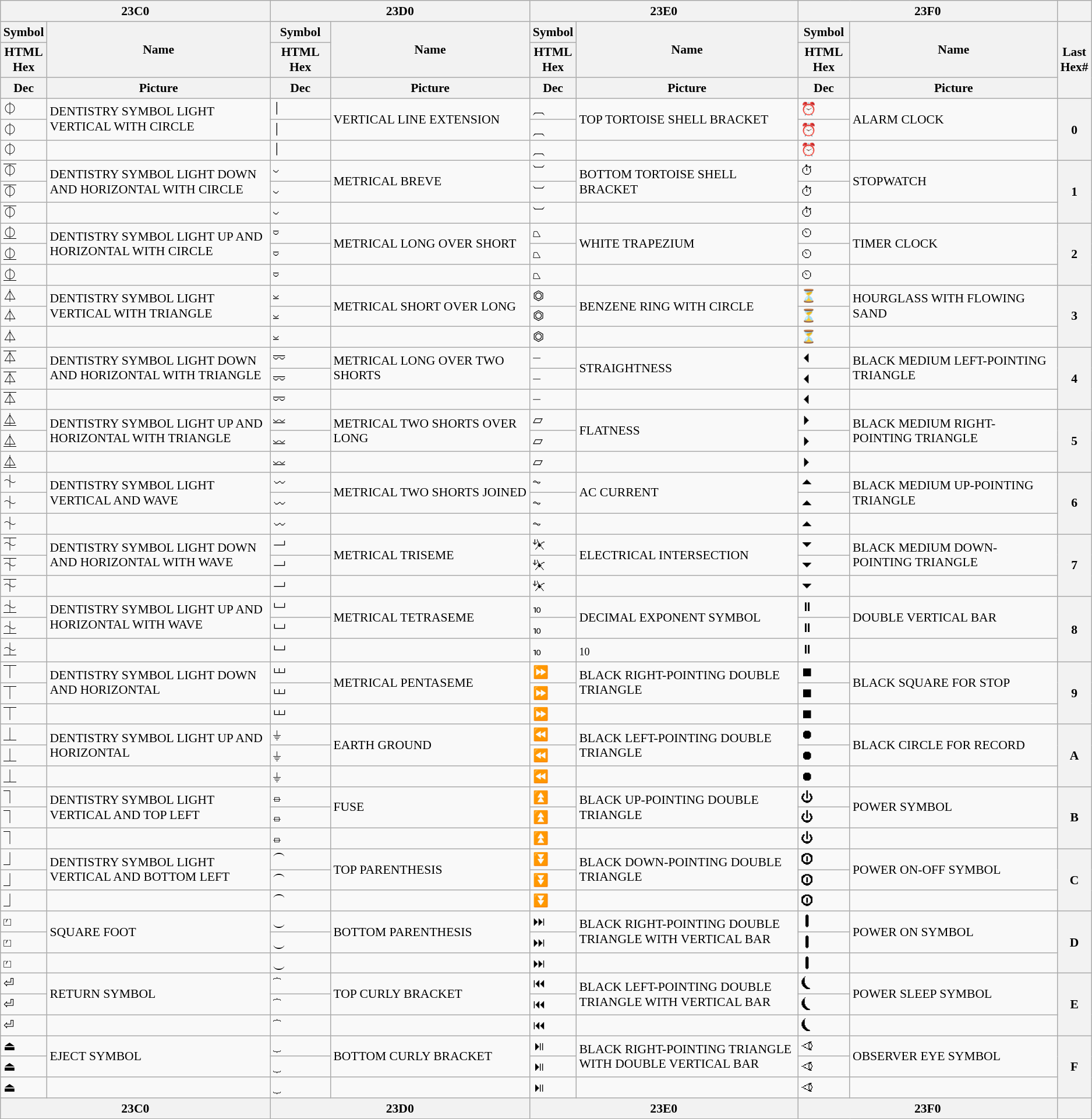<table class="wikitable wide" style="font-size: 90%">
<tr>
<th colspan="2" width="24%">23C0</th>
<th colspan="2" width="24%">23D0</th>
<th colspan="2" width="24%">23E0</th>
<th colspan="2" width="24%">23F0</th>
<th width="0*"></th>
</tr>
<tr>
<th width="0*">Symbol</th>
<th rowspan="2">Name</th>
<th width="0*">Symbol</th>
<th rowspan="2">Name</th>
<th width="0*">Symbol</th>
<th rowspan="2">Name</th>
<th width="0*">Symbol</th>
<th rowspan="2">Name</th>
<th rowspan="3">Last Hex#</th>
</tr>
<tr>
<th>HTML Hex</th>
<th>HTML Hex</th>
<th>HTML Hex</th>
<th>HTML Hex</th>
</tr>
<tr>
<th>Dec</th>
<th>Picture</th>
<th>Dec</th>
<th>Picture</th>
<th>Dec</th>
<th>Picture</th>
<th>Dec</th>
<th>Picture</th>
</tr>
<tr class="Unicode">
<td>⏀</td>
<td rowspan="2">DENTISTRY SYMBOL LIGHT VERTICAL WITH CIRCLE</td>
<td>⏐</td>
<td rowspan="2">VERTICAL LINE EXTENSION</td>
<td>⏠</td>
<td rowspan="2">TOP TORTOISE SHELL BRACKET</td>
<td>⏰</td>
<td rowspan="2">ALARM CLOCK</td>
<th rowspan="3">0</th>
</tr>
<tr>
<td>&#x23C0;</td>
<td>&#x23D0;</td>
<td>&#x23E0;</td>
<td>&#x23F0;</td>
</tr>
<tr>
<td>&#9152;</td>
<td></td>
<td>&#9168;</td>
<td></td>
<td>&#9184;</td>
<td></td>
<td>&#9200;</td>
<td></td>
</tr>
<tr class="Unicode">
<td>⏁</td>
<td rowspan="2">DENTISTRY SYMBOL LIGHT DOWN AND HORIZONTAL WITH CIRCLE</td>
<td>⏑</td>
<td rowspan="2">METRICAL BREVE</td>
<td>⏡</td>
<td rowspan="2">BOTTOM TORTOISE SHELL BRACKET</td>
<td>⏱</td>
<td rowspan="2">STOPWATCH</td>
<th rowspan="3">1</th>
</tr>
<tr>
<td>&#x23C1;</td>
<td>&#x23D1;</td>
<td>&#x23E1;</td>
<td>&#x23F1;</td>
</tr>
<tr>
<td>&#9153;</td>
<td></td>
<td>&#9169;</td>
<td></td>
<td>&#9185;</td>
<td></td>
<td>&#9201;</td>
<td></td>
</tr>
<tr class="Unicode">
<td>⏂</td>
<td rowspan="2">DENTISTRY SYMBOL LIGHT UP AND HORIZONTAL WITH CIRCLE</td>
<td>⏒</td>
<td rowspan="2">METRICAL LONG OVER SHORT</td>
<td>⏢</td>
<td rowspan="2">WHITE TRAPEZIUM</td>
<td>⏲</td>
<td rowspan="2">TIMER CLOCK</td>
<th rowspan="3">2</th>
</tr>
<tr>
<td>&#x23C2;</td>
<td>&#x23D2;</td>
<td>&#x23E2;</td>
<td>&#x23F2;</td>
</tr>
<tr>
<td>&#9154;</td>
<td></td>
<td>&#9170;</td>
<td></td>
<td>&#9186;</td>
<td></td>
<td>&#9202;</td>
<td></td>
</tr>
<tr class="Unicode">
<td>⏃</td>
<td rowspan="2">DENTISTRY SYMBOL LIGHT VERTICAL WITH TRIANGLE</td>
<td>⏓</td>
<td rowspan="2">METRICAL SHORT OVER LONG</td>
<td>⏣</td>
<td rowspan="2">BENZENE RING WITH CIRCLE</td>
<td>⏳</td>
<td rowspan="2">HOURGLASS WITH FLOWING SAND</td>
<th rowspan="3">3</th>
</tr>
<tr>
<td>&#x23C3;</td>
<td>&#x23D3;</td>
<td>&#x23E3;</td>
<td>&#x23F3;</td>
</tr>
<tr>
<td>&#9155;</td>
<td></td>
<td>&#9171;</td>
<td></td>
<td>&#9187;</td>
<td></td>
<td>&#9203;</td>
<td></td>
</tr>
<tr class="Unicode">
<td>⏄</td>
<td rowspan="2">DENTISTRY SYMBOL LIGHT DOWN AND HORIZONTAL WITH TRIANGLE</td>
<td>⏔</td>
<td rowspan="2">METRICAL LONG OVER TWO SHORTS</td>
<td>⏤</td>
<td rowspan="2">STRAIGHTNESS</td>
<td>⏴</td>
<td rowspan="2">BLACK MEDIUM LEFT-POINTING TRIANGLE</td>
<th rowspan="3">4</th>
</tr>
<tr>
<td>&#x23C4;</td>
<td>&#x23D4;</td>
<td>&#x23E4;</td>
<td>&#x23F4;</td>
</tr>
<tr>
<td>&#9156;</td>
<td></td>
<td>&#9172;</td>
<td></td>
<td>&#9188;</td>
<td></td>
<td>&#9204;</td>
<td></td>
</tr>
<tr class="Unicode">
<td>⏅</td>
<td rowspan="2">DENTISTRY SYMBOL LIGHT UP AND HORIZONTAL WITH TRIANGLE</td>
<td>⏕</td>
<td rowspan="2">METRICAL TWO SHORTS OVER LONG</td>
<td>⏥</td>
<td rowspan="2">FLATNESS</td>
<td>⏵</td>
<td rowspan="2">BLACK MEDIUM RIGHT-POINTING TRIANGLE</td>
<th rowspan="3">5</th>
</tr>
<tr>
<td>&#x23C5;</td>
<td>&#x23D5;</td>
<td>&#x23E5;</td>
<td>&#x23F5;</td>
</tr>
<tr>
<td>&#9157;</td>
<td></td>
<td>&#9173;</td>
<td></td>
<td>&#9189;</td>
<td></td>
<td>&#9205;</td>
<td></td>
</tr>
<tr class="Unicode">
<td>⏆</td>
<td rowspan="2">DENTISTRY SYMBOL LIGHT VERTICAL AND WAVE</td>
<td>⏖</td>
<td rowspan="2">METRICAL TWO SHORTS JOINED</td>
<td>⏦</td>
<td rowspan="2">AC CURRENT</td>
<td>⏶</td>
<td rowspan="2">BLACK MEDIUM UP-POINTING TRIANGLE</td>
<th rowspan="3">6</th>
</tr>
<tr>
<td>&#x23C6;</td>
<td>&#x23D6;</td>
<td>&#x23E6;</td>
<td>&#x23F6;</td>
</tr>
<tr>
<td>&#9158;</td>
<td></td>
<td>&#9174;</td>
<td></td>
<td>&#9190;</td>
<td></td>
<td>&#9206;</td>
<td></td>
</tr>
<tr class="Unicode">
<td>⏇</td>
<td rowspan="2">DENTISTRY SYMBOL LIGHT DOWN AND HORIZONTAL WITH WAVE</td>
<td>⏗</td>
<td rowspan="2">METRICAL TRISEME</td>
<td>⏧</td>
<td rowspan="2">ELECTRICAL INTERSECTION</td>
<td>⏷</td>
<td rowspan="2">BLACK MEDIUM DOWN-POINTING TRIANGLE</td>
<th rowspan="3">7</th>
</tr>
<tr>
<td>&#x23C7;</td>
<td>&#x23D7;</td>
<td>&#x23E7;</td>
<td>&#x23F7;</td>
</tr>
<tr>
<td>&#9159;</td>
<td></td>
<td>&#9175;</td>
<td></td>
<td>&#9191;</td>
<td></td>
<td>&#9207;</td>
<td></td>
</tr>
<tr class="Unicode">
<td>⏈</td>
<td rowspan="2">DENTISTRY SYMBOL LIGHT UP AND HORIZONTAL WITH WAVE</td>
<td>⏘</td>
<td rowspan="2">METRICAL TETRASEME</td>
<td>⏨</td>
<td rowspan="2">DECIMAL EXPONENT SYMBOL</td>
<td>⏸</td>
<td rowspan="2">DOUBLE VERTICAL BAR</td>
<th rowspan="3">8</th>
</tr>
<tr>
<td>&#x23C8;</td>
<td>&#x23D8;</td>
<td>&#x23E8;</td>
<td>&#x23F8;</td>
</tr>
<tr>
<td>&#9160;</td>
<td></td>
<td>&#9176;</td>
<td></td>
<td>&#9192;</td>
<td><sub>10</sub></td>
<td>&#9208;</td>
<td></td>
</tr>
<tr class="Unicode">
<td>⏉</td>
<td rowspan="2">DENTISTRY SYMBOL LIGHT DOWN AND HORIZONTAL</td>
<td>⏙</td>
<td rowspan="2">METRICAL PENTASEME</td>
<td>⏩</td>
<td rowspan="2">BLACK RIGHT-POINTING DOUBLE TRIANGLE</td>
<td>⏹</td>
<td rowspan="2">BLACK SQUARE FOR STOP</td>
<th rowspan="3">9</th>
</tr>
<tr>
<td>&#x23C9;</td>
<td>&#x23D9;</td>
<td>&#x23E9;</td>
<td>&#x23F9;</td>
</tr>
<tr>
<td>&#9161;</td>
<td></td>
<td>&#9177;</td>
<td></td>
<td>&#9193;</td>
<td></td>
<td>&#9209;</td>
<td></td>
</tr>
<tr class="Unicode">
<td>⏊</td>
<td rowspan="2">DENTISTRY SYMBOL LIGHT UP AND HORIZONTAL</td>
<td>⏚</td>
<td rowspan="2">EARTH GROUND</td>
<td>⏪</td>
<td rowspan="2">BLACK LEFT-POINTING DOUBLE TRIANGLE</td>
<td>⏺</td>
<td rowspan="2">BLACK CIRCLE FOR RECORD</td>
<th rowspan="3">A</th>
</tr>
<tr>
<td>&#x23CA;</td>
<td>&#x23DA;</td>
<td>&#x23EA;</td>
<td>&#x23FA;</td>
</tr>
<tr>
<td>&#9162;</td>
<td></td>
<td>&#9178;</td>
<td></td>
<td>&#9194;</td>
<td></td>
<td>&#9210;</td>
<td></td>
</tr>
<tr class="Unicode">
<td>⏋</td>
<td rowspan="2">DENTISTRY SYMBOL LIGHT VERTICAL AND TOP LEFT</td>
<td>⏛</td>
<td rowspan="2">FUSE</td>
<td>⏫</td>
<td rowspan="2">BLACK UP-POINTING DOUBLE TRIANGLE</td>
<td>⏻</td>
<td rowspan="2">POWER SYMBOL</td>
<th rowspan="3">B</th>
</tr>
<tr>
<td>&#x23CB;</td>
<td>&#x23DB;</td>
<td>&#x23EB;</td>
<td>&#x23FB;</td>
</tr>
<tr>
<td>&#9163;</td>
<td></td>
<td>&#9179;</td>
<td></td>
<td>&#9195;</td>
<td></td>
<td>&#9211;</td>
<td></td>
</tr>
<tr class="Unicode">
<td>⏌</td>
<td rowspan="2">DENTISTRY SYMBOL LIGHT VERTICAL AND BOTTOM LEFT</td>
<td>⏜</td>
<td rowspan="2">TOP PARENTHESIS</td>
<td>⏬</td>
<td rowspan="2">BLACK DOWN-POINTING DOUBLE TRIANGLE</td>
<td>⏼</td>
<td rowspan="2">POWER ON-OFF SYMBOL</td>
<th rowspan="3">C</th>
</tr>
<tr>
<td>&#x23CC;</td>
<td>&#x23DC;</td>
<td>&#x23EC;</td>
<td>&#x23FC;</td>
</tr>
<tr>
<td>&#9164;</td>
<td></td>
<td>&#9180;</td>
<td></td>
<td>&#9196;</td>
<td></td>
<td>&#9212;</td>
<td></td>
</tr>
<tr class="Unicode">
<td>⏍</td>
<td rowspan="2">SQUARE FOOT</td>
<td>⏝</td>
<td rowspan="2">BOTTOM PARENTHESIS</td>
<td>⏭</td>
<td rowspan="2">BLACK RIGHT-POINTING DOUBLE TRIANGLE WITH VERTICAL BAR</td>
<td>⏽</td>
<td rowspan="2">POWER ON SYMBOL</td>
<th rowspan="3">D</th>
</tr>
<tr>
<td>&#x23CD;</td>
<td>&#x23DD;</td>
<td>&#x23ED;</td>
<td>&#x23FD;</td>
</tr>
<tr>
<td>&#9165;</td>
<td></td>
<td>&#9181;</td>
<td></td>
<td>&#9197;</td>
<td></td>
<td>&#9213;</td>
<td></td>
</tr>
<tr class="Unicode">
<td>⏎</td>
<td rowspan="2">RETURN SYMBOL</td>
<td>⏞</td>
<td rowspan="2">TOP CURLY BRACKET</td>
<td>⏮</td>
<td rowspan="2">BLACK LEFT-POINTING DOUBLE TRIANGLE WITH VERTICAL BAR</td>
<td>⏾</td>
<td rowspan="2">POWER SLEEP SYMBOL</td>
<th rowspan="3">E</th>
</tr>
<tr>
<td>&#x23CE;</td>
<td>&#x23DE;</td>
<td>&#x23EE;</td>
<td>&#x23FE;</td>
</tr>
<tr>
<td>&#9166;</td>
<td></td>
<td>&#9182;</td>
<td></td>
<td>&#9198;</td>
<td></td>
<td>&#9214;</td>
<td></td>
</tr>
<tr class="Unicode">
<td>⏏</td>
<td rowspan="2">EJECT SYMBOL</td>
<td>⏟</td>
<td rowspan="2">BOTTOM CURLY BRACKET</td>
<td>⏯</td>
<td rowspan="2">BLACK RIGHT-POINTING TRIANGLE WITH DOUBLE VERTICAL BAR</td>
<td>⏿</td>
<td rowspan="2">OBSERVER EYE SYMBOL</td>
<th rowspan="3">F</th>
</tr>
<tr>
<td>&#x23CF;</td>
<td>&#x23DF;</td>
<td>&#x23EF;</td>
<td>&#x23FF;</td>
</tr>
<tr>
<td>&#9167;</td>
<td></td>
<td>&#9183;</td>
<td></td>
<td>&#9199;</td>
<td></td>
<td>&#9215;</td>
<td></td>
</tr>
<tr>
<th colspan="2">23C0</th>
<th colspan="2">23D0</th>
<th colspan="2">23E0</th>
<th colspan="2">23F0</th>
<th></th>
</tr>
</table>
